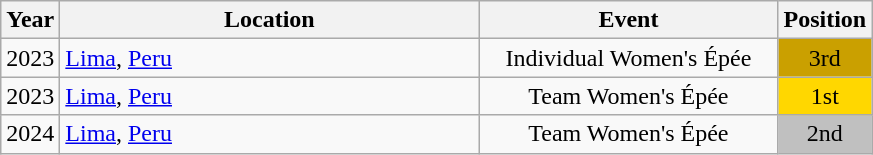<table class="wikitable" style="text-align:center;">
<tr>
<th>Year</th>
<th style="width:17em">Location</th>
<th style="width:12em">Event</th>
<th>Position</th>
</tr>
<tr>
<td>2023</td>
<td rowspan="1" align="left"> <a href='#'>Lima</a>, <a href='#'>Peru</a></td>
<td>Individual Women's Épée</td>
<td bgcolor="caramel">3rd</td>
</tr>
<tr>
<td>2023</td>
<td rowspan="1" align="left"> <a href='#'>Lima</a>, <a href='#'>Peru</a></td>
<td>Team Women's Épée</td>
<td bgcolor="gold">1st</td>
</tr>
<tr>
<td>2024</td>
<td rowspan="1" align="left"> <a href='#'>Lima</a>, <a href='#'>Peru</a></td>
<td>Team Women's Épée</td>
<td bgcolor="silver">2nd</td>
</tr>
</table>
